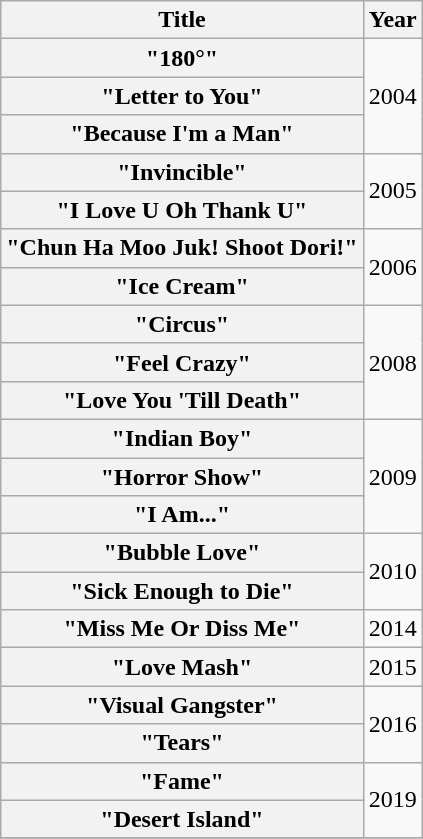<table class="wikitable plainrowheaders" style="text-align:center;">
<tr>
<th scope="col">Title</th>
<th scope="col">Year</th>
</tr>
<tr>
<th scope="row">"180°"</th>
<td rowspan="3">2004</td>
</tr>
<tr>
<th scope="row">"Letter to You"</th>
</tr>
<tr>
<th scope="row">"Because I'm a Man"</th>
</tr>
<tr>
<th scope="row">"Invincible"</th>
<td rowspan="2">2005</td>
</tr>
<tr>
<th scope="row">"I Love U Oh Thank U"</th>
</tr>
<tr>
<th scope="row">"Chun Ha Moo Juk! Shoot Dori!"</th>
<td rowspan="2">2006</td>
</tr>
<tr>
<th scope="row">"Ice Cream"</th>
</tr>
<tr>
<th scope="row">"Circus"</th>
<td rowspan="3">2008</td>
</tr>
<tr>
<th scope="row">"Feel Crazy"</th>
</tr>
<tr>
<th scope="row">"Love You 'Till Death"</th>
</tr>
<tr>
<th scope="row">"Indian Boy"</th>
<td rowspan="3">2009</td>
</tr>
<tr>
<th scope="row">"Horror Show"</th>
</tr>
<tr>
<th scope="row">"I Am..."</th>
</tr>
<tr>
<th scope="row">"Bubble Love"</th>
<td rowspan="2">2010</td>
</tr>
<tr>
<th scope="row">"Sick Enough to Die"</th>
</tr>
<tr>
<th scope="row">"Miss Me Or Diss Me"</th>
<td>2014</td>
</tr>
<tr>
<th scope="row">"Love Mash"</th>
<td>2015</td>
</tr>
<tr>
<th scope="row">"Visual Gangster"</th>
<td rowspan="2">2016</td>
</tr>
<tr>
<th scope="row">"Tears"</th>
</tr>
<tr>
<th scope="row">"Fame"</th>
<td rowspan="2">2019</td>
</tr>
<tr>
<th scope="row">"Desert Island"</th>
</tr>
<tr>
</tr>
<tr>
</tr>
</table>
